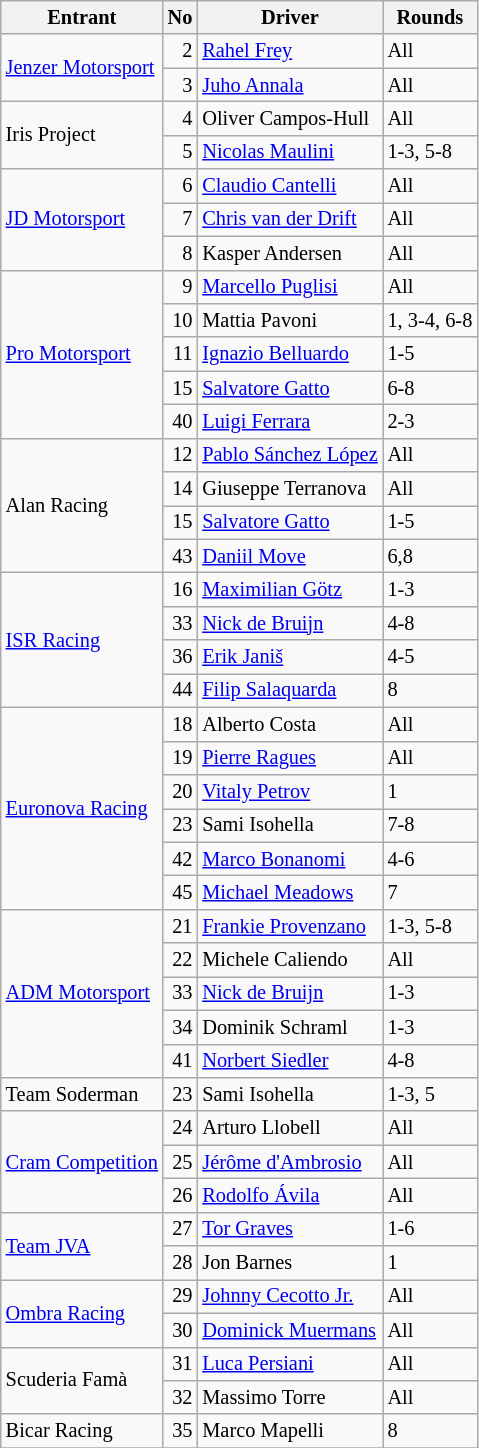<table class="wikitable" style="font-size: 85%">
<tr>
<th>Entrant</th>
<th>No</th>
<th>Driver</th>
<th>Rounds</th>
</tr>
<tr>
<td rowspan=2> <a href='#'>Jenzer Motorsport</a></td>
<td align=right>2</td>
<td> <a href='#'>Rahel Frey</a></td>
<td>All</td>
</tr>
<tr>
<td align=right>3</td>
<td> <a href='#'>Juho Annala</a></td>
<td>All</td>
</tr>
<tr>
<td rowspan=2> Iris Project</td>
<td align=right>4</td>
<td> Oliver Campos-Hull</td>
<td>All</td>
</tr>
<tr>
<td align=right>5</td>
<td> <a href='#'>Nicolas Maulini</a></td>
<td>1-3, 5-8</td>
</tr>
<tr>
<td rowspan=3> <a href='#'>JD Motorsport</a></td>
<td align=right>6</td>
<td> <a href='#'>Claudio Cantelli</a></td>
<td>All</td>
</tr>
<tr>
<td align=right>7</td>
<td> <a href='#'>Chris van der Drift</a></td>
<td>All</td>
</tr>
<tr>
<td align=right>8</td>
<td> Kasper Andersen</td>
<td>All</td>
</tr>
<tr>
<td rowspan=5> <a href='#'>Pro Motorsport</a></td>
<td align=right>9</td>
<td> <a href='#'>Marcello Puglisi</a></td>
<td>All</td>
</tr>
<tr>
<td align=right>10</td>
<td> Mattia Pavoni</td>
<td>1, 3-4, 6-8</td>
</tr>
<tr>
<td align=right>11</td>
<td> <a href='#'>Ignazio Belluardo</a></td>
<td>1-5</td>
</tr>
<tr>
<td align=right>15</td>
<td> <a href='#'>Salvatore Gatto</a></td>
<td>6-8</td>
</tr>
<tr>
<td align=right>40</td>
<td> <a href='#'>Luigi Ferrara</a></td>
<td>2-3</td>
</tr>
<tr>
<td rowspan=4> Alan Racing</td>
<td align=right>12</td>
<td nowrap> <a href='#'>Pablo Sánchez López</a></td>
<td>All</td>
</tr>
<tr>
<td align=right>14</td>
<td> Giuseppe Terranova</td>
<td>All</td>
</tr>
<tr>
<td align=right>15</td>
<td> <a href='#'>Salvatore Gatto</a></td>
<td>1-5</td>
</tr>
<tr>
<td align=right>43</td>
<td> <a href='#'>Daniil Move</a></td>
<td>6,8</td>
</tr>
<tr>
<td rowspan=4> <a href='#'>ISR Racing</a></td>
<td align=right>16</td>
<td> <a href='#'>Maximilian Götz</a></td>
<td>1-3</td>
</tr>
<tr>
<td align=right>33</td>
<td> <a href='#'>Nick de Bruijn</a></td>
<td>4-8</td>
</tr>
<tr>
<td align=right>36</td>
<td> <a href='#'>Erik Janiš</a></td>
<td>4-5</td>
</tr>
<tr>
<td align=right>44</td>
<td> <a href='#'>Filip Salaquarda</a></td>
<td>8</td>
</tr>
<tr>
<td rowspan=6> <a href='#'>Euronova Racing</a></td>
<td align=right>18</td>
<td> Alberto Costa</td>
<td>All</td>
</tr>
<tr>
<td align=right>19</td>
<td> <a href='#'>Pierre Ragues</a></td>
<td>All</td>
</tr>
<tr>
<td align=right>20</td>
<td> <a href='#'>Vitaly Petrov</a></td>
<td>1</td>
</tr>
<tr>
<td align=right>23</td>
<td> Sami Isohella</td>
<td>7-8</td>
</tr>
<tr>
<td align=right>42</td>
<td> <a href='#'>Marco Bonanomi</a></td>
<td>4-6</td>
</tr>
<tr>
<td align=right>45</td>
<td> <a href='#'>Michael Meadows</a></td>
<td>7</td>
</tr>
<tr>
<td rowspan=5> <a href='#'>ADM Motorsport</a></td>
<td align=right>21</td>
<td> <a href='#'>Frankie Provenzano</a></td>
<td>1-3, 5-8</td>
</tr>
<tr>
<td align=right>22</td>
<td> Michele Caliendo</td>
<td>All</td>
</tr>
<tr>
<td align=right>33</td>
<td> <a href='#'>Nick de Bruijn</a></td>
<td>1-3</td>
</tr>
<tr>
<td align=right>34</td>
<td> Dominik Schraml</td>
<td>1-3</td>
</tr>
<tr>
<td align=right>41</td>
<td> <a href='#'>Norbert Siedler</a></td>
<td>4-8</td>
</tr>
<tr>
<td> Team Soderman</td>
<td align=right>23</td>
<td> Sami Isohella</td>
<td>1-3, 5</td>
</tr>
<tr>
<td rowspan=3 nowrap> <a href='#'>Cram Competition</a></td>
<td align=right>24</td>
<td> Arturo Llobell</td>
<td>All</td>
</tr>
<tr>
<td align=right>25</td>
<td> <a href='#'>Jérôme d'Ambrosio</a></td>
<td>All</td>
</tr>
<tr>
<td align=right>26</td>
<td> <a href='#'>Rodolfo Ávila</a></td>
<td>All</td>
</tr>
<tr>
<td rowspan=2> <a href='#'>Team JVA</a></td>
<td align=right>27</td>
<td> <a href='#'>Tor Graves</a></td>
<td>1-6</td>
</tr>
<tr>
<td align=right>28</td>
<td> Jon Barnes</td>
<td>1</td>
</tr>
<tr>
<td rowspan=2> <a href='#'>Ombra Racing</a></td>
<td align=right>29</td>
<td> <a href='#'>Johnny Cecotto Jr.</a></td>
<td>All</td>
</tr>
<tr>
<td align=right>30</td>
<td> <a href='#'>Dominick Muermans</a></td>
<td>All</td>
</tr>
<tr>
<td rowspan=2> Scuderia Famà</td>
<td align=right>31</td>
<td> <a href='#'>Luca Persiani</a></td>
<td>All</td>
</tr>
<tr>
<td align=right>32</td>
<td> Massimo Torre</td>
<td>All</td>
</tr>
<tr>
<td> Bicar Racing</td>
<td align=right>35</td>
<td> Marco Mapelli</td>
<td>8</td>
</tr>
<tr>
</tr>
</table>
